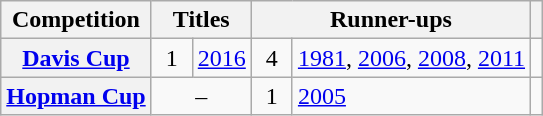<table class="wikitable plainrowheaders">
<tr>
<th>Competition</th>
<th colspan="2">Titles</th>
<th colspan="2">Runner-ups</th>
<th></th>
</tr>
<tr>
<th scope="row"><a href='#'>Davis Cup</a></th>
<td width=20" align="center">1</td>
<td><a href='#'>2016</a></td>
<td width=20" align="center">4</td>
<td><a href='#'>1981</a>, <a href='#'>2006</a>, <a href='#'>2008</a>, <a href='#'>2011</a></td>
<td align="center"></td>
</tr>
<tr>
<th scope="row"><a href='#'>Hopman Cup</a></th>
<td align="center" colspan="2">–</td>
<td align="center">1</td>
<td><a href='#'>2005</a></td>
<td align="center"></td>
</tr>
</table>
